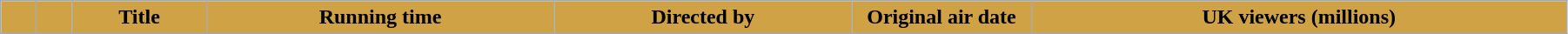<table class="wikitable" style="width:95%; background:#FFFFFF">
<tr>
<th style="background:#CFA245; width:20px"></th>
<th style="background:#CFA245; width:20px"></th>
<th style="background:#CFA245;">Title</th>
<th style="background:#CFA245;">Running time</th>
<th style="background:#CFA245;">Directed by</th>
<th style="background:#CFA245; width:130px">Original air date</th>
<th style="background:#CFA245;">UK viewers (millions)<br>



</th>
</tr>
</table>
